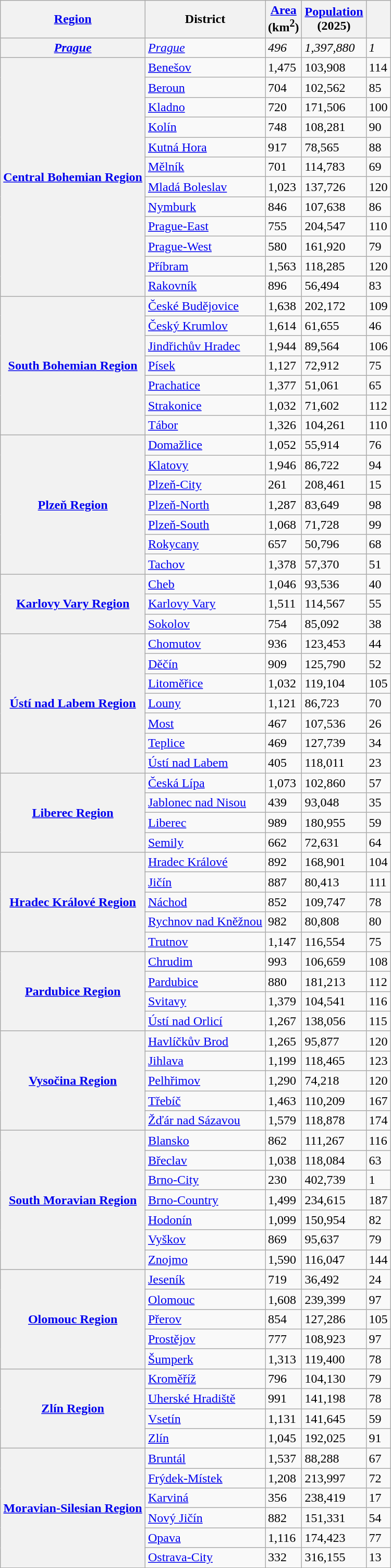<table class="wikitable sortable">
<tr>
<th><a href='#'>Region</a></th>
<th>District</th>
<th><a href='#'>Area</a><br>(km<sup>2</sup>)</th>
<th><a href='#'>Population</a><br>(2025)</th>
<th></th>
</tr>
<tr>
<th><em><a href='#'>Prague</a></em><br></th>
<td><em><a href='#'>Prague</a></em></td>
<td><em>496</em></td>
<td><em>1,397,880</em></td>
<td><em>1</em></td>
</tr>
<tr>
<th rowspan="12"><a href='#'>Central Bohemian Region</a><br></th>
<td><a href='#'>Benešov</a></td>
<td>1,475</td>
<td>103,908</td>
<td>114</td>
</tr>
<tr>
<td><a href='#'>Beroun</a></td>
<td>704</td>
<td>102,562</td>
<td>85</td>
</tr>
<tr>
<td><a href='#'>Kladno</a></td>
<td>720</td>
<td>171,506</td>
<td>100</td>
</tr>
<tr>
<td><a href='#'>Kolín</a></td>
<td>748</td>
<td>108,281</td>
<td>90</td>
</tr>
<tr>
<td><a href='#'>Kutná Hora</a></td>
<td>917</td>
<td>78,565</td>
<td>88</td>
</tr>
<tr>
<td><a href='#'>Mělník</a></td>
<td>701</td>
<td>114,783</td>
<td>69</td>
</tr>
<tr>
<td><a href='#'>Mladá Boleslav</a></td>
<td>1,023</td>
<td>137,726</td>
<td>120</td>
</tr>
<tr>
<td><a href='#'>Nymburk</a></td>
<td>846</td>
<td>107,638</td>
<td>86</td>
</tr>
<tr>
<td><a href='#'>Prague-East</a></td>
<td>755</td>
<td>204,547</td>
<td>110</td>
</tr>
<tr>
<td><a href='#'>Prague-West</a></td>
<td>580</td>
<td>161,920</td>
<td>79</td>
</tr>
<tr>
<td><a href='#'>Příbram</a></td>
<td>1,563</td>
<td>118,285</td>
<td>120</td>
</tr>
<tr>
<td><a href='#'>Rakovník</a></td>
<td>896</td>
<td>56,494</td>
<td>83</td>
</tr>
<tr>
<th rowspan="7"><a href='#'>South Bohemian Region</a><br></th>
<td><a href='#'>České Budějovice</a></td>
<td>1,638</td>
<td>202,172</td>
<td>109</td>
</tr>
<tr>
<td><a href='#'>Český Krumlov</a></td>
<td>1,614</td>
<td>61,655</td>
<td>46</td>
</tr>
<tr>
<td><a href='#'>Jindřichův Hradec</a></td>
<td>1,944</td>
<td>89,564</td>
<td>106</td>
</tr>
<tr>
<td><a href='#'>Písek</a></td>
<td>1,127</td>
<td>72,912</td>
<td>75</td>
</tr>
<tr>
<td><a href='#'>Prachatice</a></td>
<td>1,377</td>
<td>51,061</td>
<td>65</td>
</tr>
<tr>
<td><a href='#'>Strakonice</a></td>
<td>1,032</td>
<td>71,602</td>
<td>112</td>
</tr>
<tr>
<td><a href='#'>Tábor</a></td>
<td>1,326</td>
<td>104,261</td>
<td>110</td>
</tr>
<tr>
<th rowspan="7"><a href='#'>Plzeň Region</a><br></th>
<td><a href='#'>Domažlice</a></td>
<td>1,052</td>
<td>55,914</td>
<td>76</td>
</tr>
<tr>
<td><a href='#'>Klatovy</a></td>
<td>1,946</td>
<td>86,722</td>
<td>94</td>
</tr>
<tr>
<td><a href='#'>Plzeň-City</a></td>
<td>261</td>
<td>208,461</td>
<td>15</td>
</tr>
<tr>
<td><a href='#'>Plzeň-North</a></td>
<td>1,287</td>
<td>83,649</td>
<td>98</td>
</tr>
<tr>
<td><a href='#'>Plzeň-South</a></td>
<td>1,068</td>
<td>71,728</td>
<td>99</td>
</tr>
<tr>
<td><a href='#'>Rokycany</a></td>
<td>657</td>
<td>50,796</td>
<td>68</td>
</tr>
<tr>
<td><a href='#'>Tachov</a></td>
<td>1,378</td>
<td>57,370</td>
<td>51</td>
</tr>
<tr>
<th rowspan="3"><a href='#'>Karlovy Vary Region</a><br></th>
<td><a href='#'>Cheb</a></td>
<td>1,046</td>
<td>93,536</td>
<td>40</td>
</tr>
<tr>
<td><a href='#'>Karlovy Vary</a></td>
<td>1,511</td>
<td>114,567</td>
<td>55</td>
</tr>
<tr>
<td><a href='#'>Sokolov</a></td>
<td>754</td>
<td>85,092</td>
<td>38</td>
</tr>
<tr>
<th rowspan="7"><a href='#'>Ústí nad Labem Region</a><br></th>
<td><a href='#'>Chomutov</a></td>
<td>936</td>
<td>123,453</td>
<td>44</td>
</tr>
<tr>
<td><a href='#'>Děčín</a></td>
<td>909</td>
<td>125,790</td>
<td>52</td>
</tr>
<tr>
<td><a href='#'>Litoměřice</a></td>
<td>1,032</td>
<td>119,104</td>
<td>105</td>
</tr>
<tr>
<td><a href='#'>Louny</a></td>
<td>1,121</td>
<td>86,723</td>
<td>70</td>
</tr>
<tr>
<td><a href='#'>Most</a></td>
<td>467</td>
<td>107,536</td>
<td>26</td>
</tr>
<tr>
<td><a href='#'>Teplice</a></td>
<td>469</td>
<td>127,739</td>
<td>34</td>
</tr>
<tr>
<td><a href='#'>Ústí nad Labem</a></td>
<td>405</td>
<td>118,011</td>
<td>23</td>
</tr>
<tr>
<th rowspan="4"><a href='#'>Liberec Region</a><br></th>
<td><a href='#'>Česká Lípa</a></td>
<td>1,073</td>
<td>102,860</td>
<td>57</td>
</tr>
<tr>
<td><a href='#'>Jablonec nad Nisou</a></td>
<td>439</td>
<td>93,048</td>
<td>35</td>
</tr>
<tr>
<td><a href='#'>Liberec</a></td>
<td>989</td>
<td>180,955</td>
<td>59</td>
</tr>
<tr>
<td><a href='#'>Semily</a></td>
<td>662</td>
<td>72,631</td>
<td>64</td>
</tr>
<tr>
<th rowspan="5"><a href='#'>Hradec Králové Region</a><br></th>
<td><a href='#'>Hradec Králové</a></td>
<td>892</td>
<td>168,901</td>
<td>104</td>
</tr>
<tr>
<td><a href='#'>Jičín</a></td>
<td>887</td>
<td>80,413</td>
<td>111</td>
</tr>
<tr>
<td><a href='#'>Náchod</a></td>
<td>852</td>
<td>109,747</td>
<td>78</td>
</tr>
<tr>
<td><a href='#'>Rychnov nad Kněžnou</a></td>
<td>982</td>
<td>80,808</td>
<td>80</td>
</tr>
<tr>
<td><a href='#'>Trutnov</a></td>
<td>1,147</td>
<td>116,554</td>
<td>75</td>
</tr>
<tr>
<th rowspan="4"><a href='#'>Pardubice Region</a><br></th>
<td><a href='#'>Chrudim</a></td>
<td>993</td>
<td>106,659</td>
<td>108</td>
</tr>
<tr>
<td><a href='#'>Pardubice</a></td>
<td>880</td>
<td>181,213</td>
<td>112</td>
</tr>
<tr>
<td><a href='#'>Svitavy</a></td>
<td>1,379</td>
<td>104,541</td>
<td>116</td>
</tr>
<tr>
<td><a href='#'>Ústí nad Orlicí</a></td>
<td>1,267</td>
<td>138,056</td>
<td>115</td>
</tr>
<tr>
<th rowspan="5"><a href='#'>Vysočina Region</a><br></th>
<td><a href='#'>Havlíčkův Brod</a></td>
<td>1,265</td>
<td>95,877</td>
<td>120</td>
</tr>
<tr>
<td><a href='#'>Jihlava</a></td>
<td>1,199</td>
<td>118,465</td>
<td>123</td>
</tr>
<tr>
<td><a href='#'>Pelhřimov</a></td>
<td>1,290</td>
<td>74,218</td>
<td>120</td>
</tr>
<tr>
<td><a href='#'>Třebíč</a></td>
<td>1,463</td>
<td>110,209</td>
<td>167</td>
</tr>
<tr>
<td><a href='#'>Žďár nad Sázavou</a></td>
<td>1,579</td>
<td>118,878</td>
<td>174</td>
</tr>
<tr>
<th rowspan="7"><a href='#'>South Moravian Region</a><br></th>
<td><a href='#'>Blansko</a></td>
<td>862</td>
<td>111,267</td>
<td>116</td>
</tr>
<tr>
<td><a href='#'>Břeclav</a></td>
<td>1,038</td>
<td>118,084</td>
<td>63</td>
</tr>
<tr>
<td><a href='#'>Brno-City</a></td>
<td>230</td>
<td>402,739</td>
<td>1</td>
</tr>
<tr>
<td><a href='#'>Brno-Country</a></td>
<td>1,499</td>
<td>234,615</td>
<td>187</td>
</tr>
<tr>
<td><a href='#'>Hodonín</a></td>
<td>1,099</td>
<td>150,954</td>
<td>82</td>
</tr>
<tr>
<td><a href='#'>Vyškov</a></td>
<td>869</td>
<td>95,637</td>
<td>79</td>
</tr>
<tr>
<td><a href='#'>Znojmo</a></td>
<td>1,590</td>
<td>116,047</td>
<td>144</td>
</tr>
<tr>
<th rowspan="5"><a href='#'>Olomouc Region</a><br></th>
<td><a href='#'>Jeseník</a></td>
<td>719</td>
<td>36,492</td>
<td>24</td>
</tr>
<tr>
<td><a href='#'>Olomouc</a></td>
<td>1,608</td>
<td>239,399</td>
<td>97</td>
</tr>
<tr>
<td><a href='#'>Přerov</a></td>
<td>854</td>
<td>127,286</td>
<td>105</td>
</tr>
<tr>
<td><a href='#'>Prostějov</a></td>
<td>777</td>
<td>108,923</td>
<td>97</td>
</tr>
<tr>
<td><a href='#'>Šumperk</a></td>
<td>1,313</td>
<td>119,400</td>
<td>78</td>
</tr>
<tr>
<th rowspan="4"><a href='#'>Zlín Region</a><br></th>
<td><a href='#'>Kroměříž</a></td>
<td>796</td>
<td>104,130</td>
<td>79</td>
</tr>
<tr>
<td><a href='#'>Uherské Hradiště</a></td>
<td>991</td>
<td>141,198</td>
<td>78</td>
</tr>
<tr>
<td><a href='#'>Vsetín</a></td>
<td>1,131</td>
<td>141,645</td>
<td>59</td>
</tr>
<tr>
<td><a href='#'>Zlín</a></td>
<td>1,045</td>
<td>192,025</td>
<td>91</td>
</tr>
<tr>
<th rowspan="6"><a href='#'>Moravian-Silesian Region</a><br></th>
<td><a href='#'>Bruntál</a></td>
<td>1,537</td>
<td>88,288</td>
<td>67</td>
</tr>
<tr>
<td><a href='#'>Frýdek-Místek</a></td>
<td>1,208</td>
<td>213,997</td>
<td>72</td>
</tr>
<tr>
<td><a href='#'>Karviná</a></td>
<td>356</td>
<td>238,419</td>
<td>17</td>
</tr>
<tr>
<td><a href='#'>Nový Jičín</a></td>
<td>882</td>
<td>151,331</td>
<td>54</td>
</tr>
<tr>
<td><a href='#'>Opava</a></td>
<td>1,116</td>
<td>174,423</td>
<td>77</td>
</tr>
<tr>
<td><a href='#'>Ostrava-City</a></td>
<td>332</td>
<td>316,155</td>
<td>13</td>
</tr>
</table>
